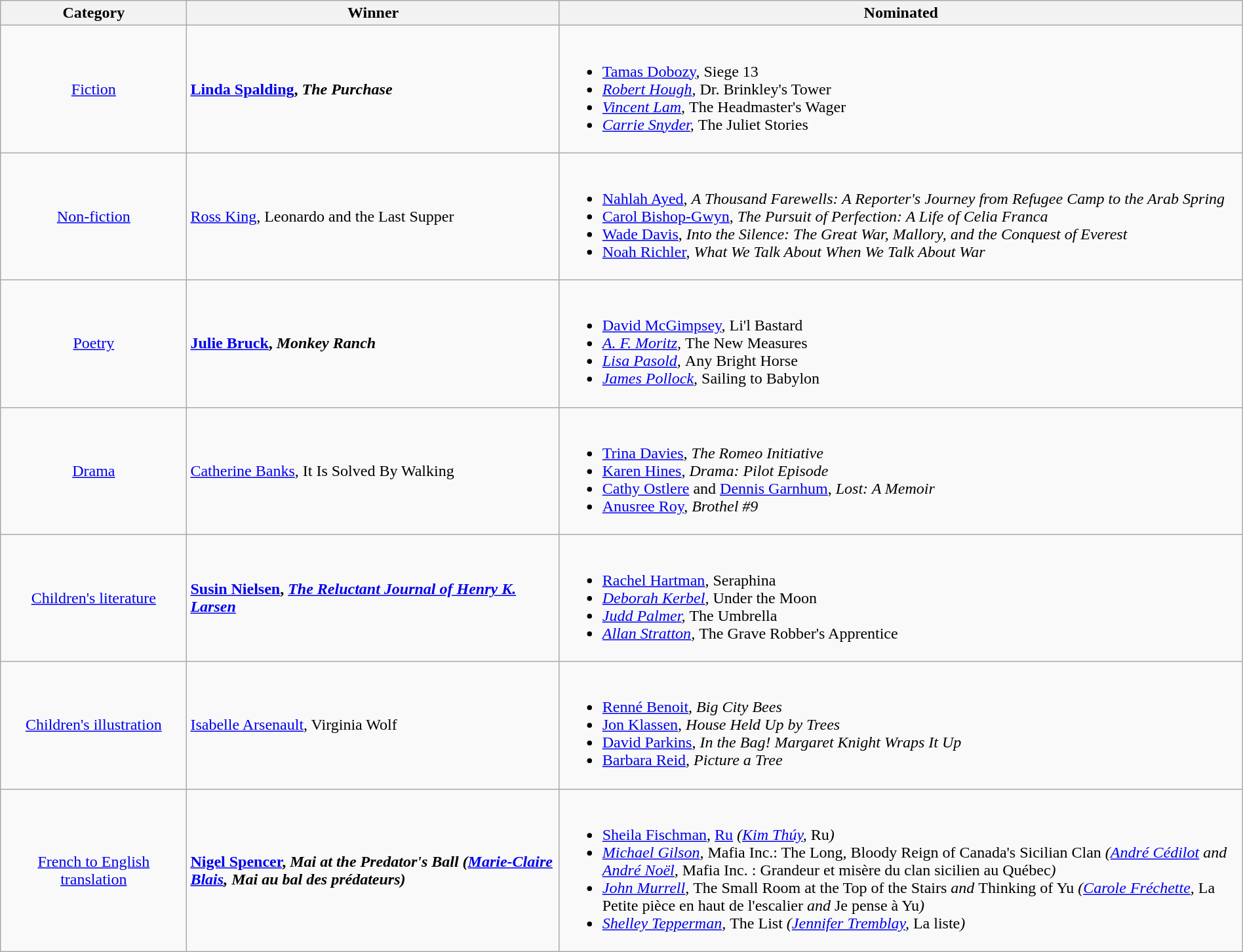<table class="wikitable" width="100%">
<tr>
<th width=15%>Category</th>
<th width=30%>Winner</th>
<th width=55%>Nominated</th>
</tr>
<tr>
<td align="center"><a href='#'>Fiction</a></td>
<td> <strong><a href='#'>Linda Spalding</a>, <em>The Purchase<strong><em></td>
<td><br><ul><li><a href='#'>Tamas Dobozy</a>, </em>Siege 13<em></li><li><a href='#'>Robert Hough</a>, </em>Dr. Brinkley's Tower<em></li><li><a href='#'>Vincent Lam</a>, </em>The Headmaster's Wager<em></li><li><a href='#'>Carrie Snyder</a>, </em>The Juliet Stories<em></li></ul></td>
</tr>
<tr>
<td align="center"><a href='#'>Non-fiction</a></td>
<td> </strong><a href='#'>Ross King</a>, </em>Leonardo and the Last Supper</em></strong></td>
<td><br><ul><li><a href='#'>Nahlah Ayed</a>, <em>A Thousand Farewells: A Reporter's Journey from Refugee Camp to the Arab Spring</em></li><li><a href='#'>Carol Bishop-Gwyn</a>, <em>The Pursuit of Perfection: A Life of Celia Franca</em></li><li><a href='#'>Wade Davis</a>, <em>Into the Silence: The Great War, Mallory, and the Conquest of Everest</em></li><li><a href='#'>Noah Richler</a>, <em>What We Talk About When We Talk About War</em></li></ul></td>
</tr>
<tr>
<td align="center"><a href='#'>Poetry</a></td>
<td> <strong><a href='#'>Julie Bruck</a>, <em>Monkey Ranch<strong><em></td>
<td><br><ul><li><a href='#'>David McGimpsey</a>, </em>Li'l Bastard<em></li><li><a href='#'>A. F. Moritz</a>, </em>The New Measures<em></li><li><a href='#'>Lisa Pasold</a>, </em>Any Bright Horse<em></li><li><a href='#'>James Pollock</a>, </em>Sailing to Babylon<em></li></ul></td>
</tr>
<tr>
<td align="center"><a href='#'>Drama</a></td>
<td> </strong><a href='#'>Catherine Banks</a>, </em>It Is Solved By Walking</em></strong></td>
<td><br><ul><li><a href='#'>Trina Davies</a>, <em>The Romeo Initiative</em></li><li><a href='#'>Karen Hines</a>, <em>Drama: Pilot Episode</em></li><li><a href='#'>Cathy Ostlere</a> and <a href='#'>Dennis Garnhum</a>, <em>Lost: A Memoir</em></li><li><a href='#'>Anusree Roy</a>, <em>Brothel #9</em></li></ul></td>
</tr>
<tr>
<td align="center"><a href='#'>Children's literature</a></td>
<td> <strong><a href='#'>Susin Nielsen</a>, <em><a href='#'>The Reluctant Journal of Henry K. Larsen</a><strong><em></td>
<td><br><ul><li><a href='#'>Rachel Hartman</a>, </em>Seraphina<em></li><li><a href='#'>Deborah Kerbel</a>, </em>Under the Moon<em></li><li><a href='#'>Judd Palmer</a>, </em>The Umbrella<em></li><li><a href='#'>Allan Stratton</a>, </em>The Grave Robber's Apprentice<em></li></ul></td>
</tr>
<tr>
<td align="center"><a href='#'>Children's illustration</a></td>
<td> </strong><a href='#'>Isabelle Arsenault</a>, </em>Virginia Wolf</em></strong></td>
<td><br><ul><li><a href='#'>Renné Benoit</a>, <em>Big City Bees</em></li><li><a href='#'>Jon Klassen</a>, <em>House Held Up by Trees</em></li><li><a href='#'>David Parkins</a>, <em>In the Bag! Margaret Knight Wraps It Up</em></li><li><a href='#'>Barbara Reid</a>, <em>Picture a Tree</em></li></ul></td>
</tr>
<tr>
<td align="center"><a href='#'>French to English translation</a></td>
<td> <strong><a href='#'>Nigel Spencer</a>, <em>Mai at the Predator's Ball<strong><em> (<a href='#'>Marie-Claire Blais</a>, </em>Mai au bal des prédateurs<em>)</td>
<td><br><ul><li><a href='#'>Sheila Fischman</a>, </em><a href='#'>Ru</a><em> (<a href='#'>Kim Thúy</a>, </em>Ru<em>)</li><li><a href='#'>Michael Gilson</a>, </em>Mafia Inc.: The Long, Bloody Reign of Canada's Sicilian Clan<em> (<a href='#'>André Cédilot</a> and <a href='#'>André Noël</a>, </em>Mafia Inc. : Grandeur et misère du clan sicilien au Québec<em>)</li><li><a href='#'>John Murrell</a>, </em>The Small Room at the Top of the Stairs<em> and </em>Thinking of Yu<em> (<a href='#'>Carole Fréchette</a>, </em>La Petite pièce en haut de l'escalier<em> and </em>Je pense à Yu<em>)</li><li><a href='#'>Shelley Tepperman</a>, </em>The List<em> (<a href='#'>Jennifer Tremblay</a>, </em>La liste<em>)</li></ul></td>
</tr>
</table>
